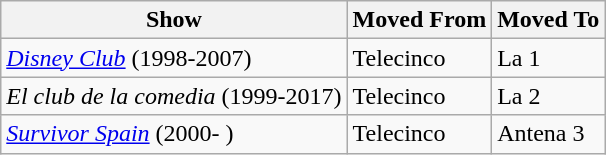<table class="wikitable sortable">
<tr ">
<th>Show</th>
<th>Moved From</th>
<th>Moved To</th>
</tr>
<tr>
<td><em><a href='#'>Disney Club</a></em> (1998-2007)</td>
<td>Telecinco</td>
<td>La 1</td>
</tr>
<tr>
<td><em>El club de la comedia</em> (1999-2017)</td>
<td>Telecinco</td>
<td>La 2</td>
</tr>
<tr>
<td><em><a href='#'>Survivor Spain</a></em> (2000- )</td>
<td>Telecinco</td>
<td>Antena 3</td>
</tr>
</table>
